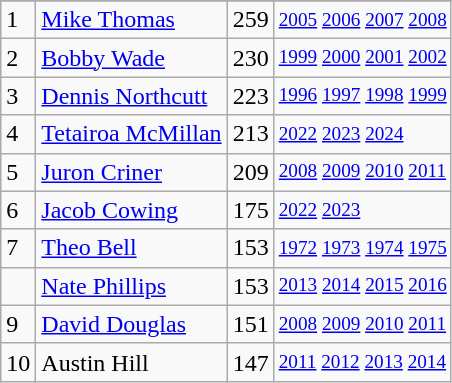<table class="wikitable">
<tr>
</tr>
<tr>
<td>1</td>
<td><a href='#'>Mike Thomas</a></td>
<td>259</td>
<td style="font-size:80%;"><a href='#'>2005</a> <a href='#'>2006</a> <a href='#'>2007</a> <a href='#'>2008</a></td>
</tr>
<tr>
<td>2</td>
<td><a href='#'>Bobby Wade</a></td>
<td>230</td>
<td style="font-size:80%;"><a href='#'>1999</a> <a href='#'>2000</a> <a href='#'>2001</a> <a href='#'>2002</a></td>
</tr>
<tr>
<td>3</td>
<td><a href='#'>Dennis Northcutt</a></td>
<td>223</td>
<td style="font-size:80%;"><a href='#'>1996</a> <a href='#'>1997</a> <a href='#'>1998</a> <a href='#'>1999</a></td>
</tr>
<tr>
<td>4</td>
<td><a href='#'>Tetairoa McMillan</a></td>
<td>213</td>
<td style="font-size:80%;"><a href='#'>2022</a> <a href='#'>2023</a> <a href='#'>2024</a></td>
</tr>
<tr>
<td>5</td>
<td><a href='#'>Juron Criner</a></td>
<td>209</td>
<td style="font-size:80%;"><a href='#'>2008</a> <a href='#'>2009</a> <a href='#'>2010</a> <a href='#'>2011</a></td>
</tr>
<tr>
<td>6</td>
<td><a href='#'>Jacob Cowing</a></td>
<td>175</td>
<td style="font-size:80%;"><a href='#'>2022</a> <a href='#'>2023</a></td>
</tr>
<tr>
<td>7</td>
<td><a href='#'>Theo Bell</a></td>
<td>153</td>
<td style="font-size:80%;"><a href='#'>1972</a> <a href='#'>1973</a> <a href='#'>1974</a> <a href='#'>1975</a></td>
</tr>
<tr>
<td></td>
<td><a href='#'>Nate Phillips</a></td>
<td>153</td>
<td style="font-size:80%;"><a href='#'>2013</a> <a href='#'>2014</a> <a href='#'>2015</a> <a href='#'>2016</a></td>
</tr>
<tr>
<td>9</td>
<td><a href='#'>David Douglas</a></td>
<td>151</td>
<td style="font-size:80%;"><a href='#'>2008</a> <a href='#'>2009</a> <a href='#'>2010</a> <a href='#'>2011</a></td>
</tr>
<tr 1>
<td>10</td>
<td>Austin Hill</td>
<td>147</td>
<td style="font-size:80%;"><a href='#'>2011</a> <a href='#'>2012</a> <a href='#'>2013</a> <a href='#'>2014</a></td>
</tr>
</table>
